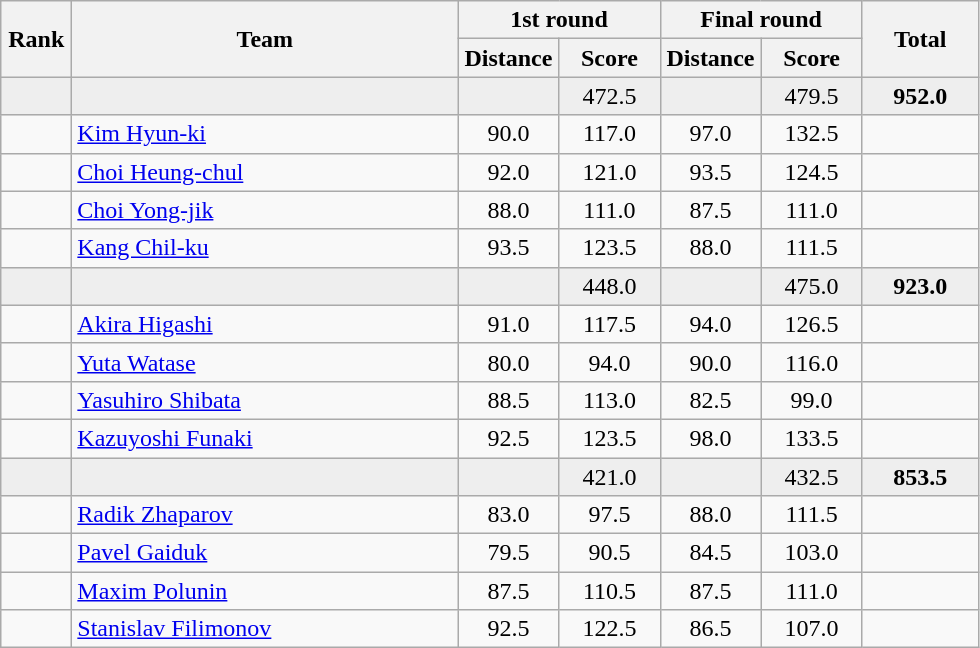<table class=wikitable style="text-align:center">
<tr>
<th rowspan="2" width=40>Rank</th>
<th rowspan="2" width=250>Team</th>
<th colspan="2">1st round</th>
<th colspan="2">Final round</th>
<th rowspan="2" width=70>Total</th>
</tr>
<tr>
<th width=60>Distance</th>
<th width=60>Score</th>
<th width=60>Distance</th>
<th width=60>Score</th>
</tr>
<tr bgcolor=eeeeee>
<td></td>
<td align=left></td>
<td></td>
<td>472.5</td>
<td></td>
<td>479.5</td>
<td><strong>952.0</strong></td>
</tr>
<tr>
<td></td>
<td align=left><a href='#'>Kim Hyun-ki</a></td>
<td>90.0</td>
<td>117.0</td>
<td>97.0</td>
<td>132.5</td>
<td></td>
</tr>
<tr>
<td></td>
<td align=left><a href='#'>Choi Heung-chul</a></td>
<td>92.0</td>
<td>121.0</td>
<td>93.5</td>
<td>124.5</td>
<td></td>
</tr>
<tr>
<td></td>
<td align=left><a href='#'>Choi Yong-jik</a></td>
<td>88.0</td>
<td>111.0</td>
<td>87.5</td>
<td>111.0</td>
<td></td>
</tr>
<tr>
<td></td>
<td align=left><a href='#'>Kang Chil-ku</a></td>
<td>93.5</td>
<td>123.5</td>
<td>88.0</td>
<td>111.5</td>
<td></td>
</tr>
<tr bgcolor=eeeeee>
<td></td>
<td align=left></td>
<td></td>
<td>448.0</td>
<td></td>
<td>475.0</td>
<td><strong>923.0</strong></td>
</tr>
<tr>
<td></td>
<td align=left><a href='#'>Akira Higashi</a></td>
<td>91.0</td>
<td>117.5</td>
<td>94.0</td>
<td>126.5</td>
<td></td>
</tr>
<tr>
<td></td>
<td align=left><a href='#'>Yuta Watase</a></td>
<td>80.0</td>
<td>94.0</td>
<td>90.0</td>
<td>116.0</td>
<td></td>
</tr>
<tr>
<td></td>
<td align=left><a href='#'>Yasuhiro Shibata</a></td>
<td>88.5</td>
<td>113.0</td>
<td>82.5</td>
<td>99.0</td>
<td></td>
</tr>
<tr>
<td></td>
<td align=left><a href='#'>Kazuyoshi Funaki</a></td>
<td>92.5</td>
<td>123.5</td>
<td>98.0</td>
<td>133.5</td>
<td></td>
</tr>
<tr bgcolor=eeeeee>
<td></td>
<td align=left></td>
<td></td>
<td>421.0</td>
<td></td>
<td>432.5</td>
<td><strong>853.5</strong></td>
</tr>
<tr>
<td></td>
<td align=left><a href='#'>Radik Zhaparov</a></td>
<td>83.0</td>
<td>97.5</td>
<td>88.0</td>
<td>111.5</td>
<td></td>
</tr>
<tr>
<td></td>
<td align=left><a href='#'>Pavel Gaiduk</a></td>
<td>79.5</td>
<td>90.5</td>
<td>84.5</td>
<td>103.0</td>
<td></td>
</tr>
<tr>
<td></td>
<td align=left><a href='#'>Maxim Polunin</a></td>
<td>87.5</td>
<td>110.5</td>
<td>87.5</td>
<td>111.0</td>
<td></td>
</tr>
<tr>
<td></td>
<td align=left><a href='#'>Stanislav Filimonov</a></td>
<td>92.5</td>
<td>122.5</td>
<td>86.5</td>
<td>107.0</td>
<td></td>
</tr>
</table>
